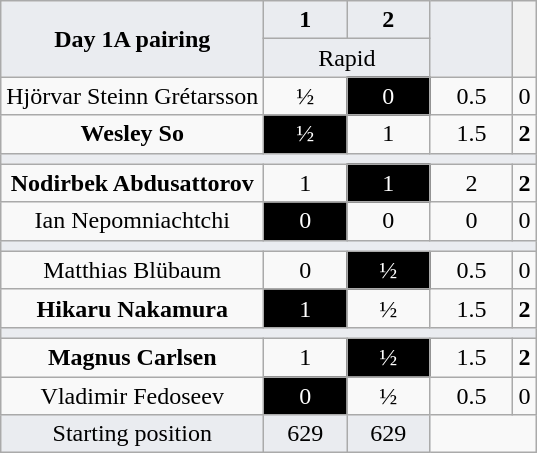<table class="wikitable">
<tr>
<th rowspan = "2" style="background-color: #eaecf0">Day 1A pairing</th>
<th style="width: 3em;background-color: #eaecf0">1</th>
<th style="width: 3em;background-color: #eaecf0">2</th>
<th rowspan = "2" style="width: 3em;background-color: #eaecf0"></th>
<th rowspan= "2"></th>
</tr>
<tr style="text-align:center">
<td style="background-color: #eaecf0" colspan="2">Rapid</td>
</tr>
<tr>
<td style="text-align:center"> Hjörvar Steinn Grétarsson</td>
<td style="text-align:center">½</td>
<td style="text-align:center; background:black; color:white">0</td>
<td style="text-align:center">0.5</td>
<td style="text-align:center">0</td>
</tr>
<tr>
<td style="text-align:center"> <strong>Wesley So</strong></td>
<td style="text-align:center; background:black; color:white">½</td>
<td style="text-align:center">1</td>
<td style="text-align:center">1.5</td>
<td style="text-align:center"><strong>2</strong></td>
</tr>
<tr>
<td colspan="15" style="background-color: #eaecf0"></td>
</tr>
<tr>
<td style="text-align:center"> <strong>Nodirbek Abdusattorov</strong></td>
<td style="text-align:center">1</td>
<td style="text-align:center; background:black; color:white">1</td>
<td style="text-align:center">2</td>
<td style="text-align:center"><strong>2</strong></td>
</tr>
<tr>
<td style="text-align:center"> Ian Nepomniachtchi</td>
<td style="text-align:center; background:black; color:white">0</td>
<td style="text-align:center">0</td>
<td style="text-align:center">0</td>
<td style="text-align:center">0</td>
</tr>
<tr>
<td colspan="15" style="background-color: #eaecf0"></td>
</tr>
<tr>
<td style="text-align:center"> Matthias Blübaum</td>
<td style="text-align:center">0</td>
<td style="text-align:center; background:black; color:white">½</td>
<td style="text-align:center">0.5</td>
<td style="text-align:center">0</td>
</tr>
<tr>
<td style="text-align:center"> <strong>Hikaru Nakamura</strong></td>
<td style="text-align:center; background:black; color:white">1</td>
<td style="text-align:center">½</td>
<td style="text-align:center">1.5</td>
<td style="text-align:center"><strong>2</strong></td>
</tr>
<tr>
<td colspan="15" style="background-color: #eaecf0"></td>
</tr>
<tr>
<td style="text-align:center"> <strong>Magnus Carlsen</strong></td>
<td style="text-align:center">1</td>
<td style="text-align:center; background:black; color:white">½</td>
<td style="text-align:center">1.5</td>
<td style="text-align:center"><strong>2</strong></td>
</tr>
<tr>
<td style="text-align:center"> Vladimir Fedoseev</td>
<td style="text-align:center; background:black; color:white">0</td>
<td style="text-align:center">½</td>
<td style="text-align:center">0.5</td>
<td style="text-align:center">0</td>
</tr>
<tr style="background-color: #eaecf0">
<td style="text-align:center">Starting position</td>
<td style="text-align:center">629</td>
<td style="text-align:center">629</td>
</tr>
</table>
